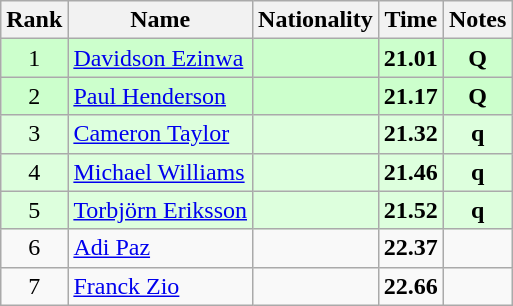<table class="wikitable sortable" style="text-align:center">
<tr>
<th>Rank</th>
<th>Name</th>
<th>Nationality</th>
<th>Time</th>
<th>Notes</th>
</tr>
<tr bgcolor=ccffcc>
<td>1</td>
<td align=left><a href='#'>Davidson Ezinwa</a></td>
<td align=left></td>
<td><strong>21.01</strong></td>
<td><strong>Q</strong></td>
</tr>
<tr bgcolor=ccffcc>
<td>2</td>
<td align=left><a href='#'>Paul Henderson</a></td>
<td align=left></td>
<td><strong>21.17</strong></td>
<td><strong>Q</strong></td>
</tr>
<tr bgcolor=ddffdd>
<td>3</td>
<td align=left><a href='#'>Cameron Taylor</a></td>
<td align=left></td>
<td><strong>21.32</strong></td>
<td><strong>q</strong></td>
</tr>
<tr bgcolor=ddffdd>
<td>4</td>
<td align=left><a href='#'>Michael Williams</a></td>
<td align=left></td>
<td><strong>21.46</strong></td>
<td><strong>q</strong></td>
</tr>
<tr bgcolor=ddffdd>
<td>5</td>
<td align=left><a href='#'>Torbjörn Eriksson</a></td>
<td align=left></td>
<td><strong>21.52</strong></td>
<td><strong>q</strong></td>
</tr>
<tr>
<td>6</td>
<td align=left><a href='#'>Adi Paz</a></td>
<td align=left></td>
<td><strong>22.37</strong></td>
<td></td>
</tr>
<tr>
<td>7</td>
<td align=left><a href='#'>Franck Zio</a></td>
<td align=left></td>
<td><strong>22.66</strong></td>
<td></td>
</tr>
</table>
